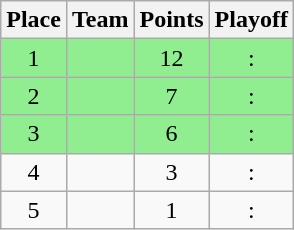<table class="wikitable">
<tr>
<th>Place</th>
<th>Team</th>
<th>Points</th>
<th>Playoff</th>
</tr>
<tr style="background: lightgreen">
<td align="center">1</td>
<td></td>
<td align="center">12</td>
<td align="center">:</td>
</tr>
<tr style="background: lightgreen">
<td align="center">2</td>
<td></td>
<td align="center">7</td>
<td align="center">:</td>
</tr>
<tr style="background: lightgreen">
<td align="center">3</td>
<td></td>
<td align="center">6</td>
<td align="center">:</td>
</tr>
<tr>
<td align="center">4</td>
<td></td>
<td align="center">3</td>
<td align="center">:</td>
</tr>
<tr>
<td align="center">5</td>
<td></td>
<td align="center">1</td>
<td align="center">:</td>
</tr>
</table>
